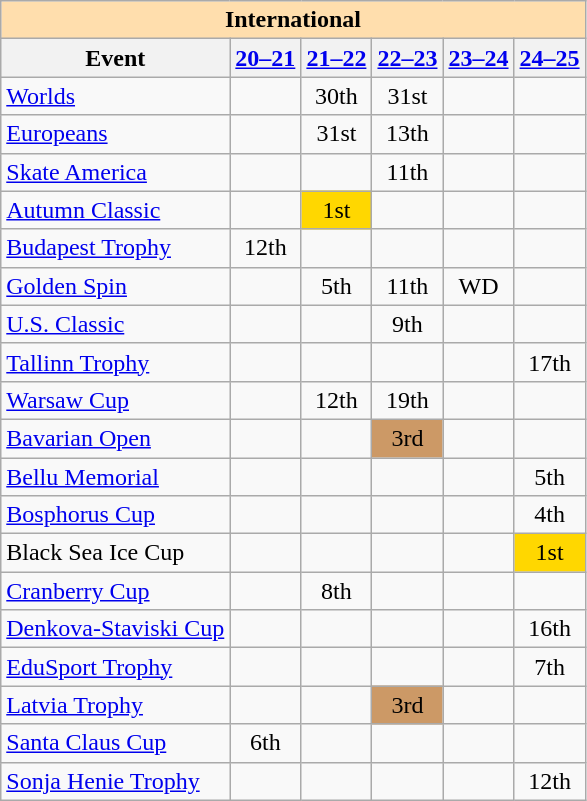<table class="wikitable" style="text-align:center">
<tr>
<th colspan="6" style="background-color: #ffdead; " align="center">International</th>
</tr>
<tr>
<th>Event</th>
<th><a href='#'>20–21</a></th>
<th><a href='#'>21–22</a></th>
<th><a href='#'>22–23</a></th>
<th><a href='#'>23–24</a></th>
<th><a href='#'>24–25</a></th>
</tr>
<tr>
<td align="left"><a href='#'>Worlds</a></td>
<td></td>
<td>30th</td>
<td>31st</td>
<td></td>
<td></td>
</tr>
<tr>
<td align="left"><a href='#'>Europeans</a></td>
<td></td>
<td>31st</td>
<td>13th</td>
<td></td>
<td></td>
</tr>
<tr>
<td align="left"> <a href='#'>Skate America</a></td>
<td></td>
<td></td>
<td>11th</td>
<td></td>
<td></td>
</tr>
<tr>
<td align="left"> <a href='#'>Autumn Classic</a></td>
<td></td>
<td bgcolor="gold">1st</td>
<td></td>
<td></td>
<td></td>
</tr>
<tr>
<td align="left"> <a href='#'>Budapest Trophy</a></td>
<td>12th</td>
<td></td>
<td></td>
<td></td>
<td></td>
</tr>
<tr>
<td align="left"> <a href='#'>Golden Spin</a></td>
<td></td>
<td>5th</td>
<td>11th</td>
<td>WD</td>
<td></td>
</tr>
<tr>
<td align="left"> <a href='#'>U.S. Classic</a></td>
<td></td>
<td></td>
<td>9th</td>
<td></td>
<td></td>
</tr>
<tr>
<td align="left"> <a href='#'>Tallinn Trophy</a></td>
<td></td>
<td></td>
<td></td>
<td></td>
<td>17th</td>
</tr>
<tr>
<td align="left"> <a href='#'>Warsaw Cup</a></td>
<td></td>
<td>12th</td>
<td>19th</td>
<td></td>
<td></td>
</tr>
<tr>
<td align="left"><a href='#'>Bavarian Open</a></td>
<td></td>
<td></td>
<td bgcolor="cc9966">3rd</td>
<td></td>
<td></td>
</tr>
<tr>
<td align="left"><a href='#'>Bellu Memorial</a></td>
<td></td>
<td></td>
<td></td>
<td></td>
<td>5th</td>
</tr>
<tr>
<td align="left"><a href='#'>Bosphorus Cup</a></td>
<td></td>
<td></td>
<td></td>
<td></td>
<td>4th</td>
</tr>
<tr>
<td align="left">Black Sea Ice Cup</td>
<td></td>
<td></td>
<td></td>
<td></td>
<td bgcolor=gold>1st</td>
</tr>
<tr>
<td align="left"><a href='#'>Cranberry Cup</a></td>
<td></td>
<td>8th</td>
<td></td>
<td></td>
<td></td>
</tr>
<tr>
<td align="left"><a href='#'>Denkova-Staviski Cup</a></td>
<td></td>
<td></td>
<td></td>
<td></td>
<td>16th</td>
</tr>
<tr>
<td align="left"><a href='#'>EduSport Trophy</a></td>
<td></td>
<td></td>
<td></td>
<td></td>
<td>7th</td>
</tr>
<tr>
<td align="left"><a href='#'>Latvia Trophy</a></td>
<td></td>
<td></td>
<td bgcolor="cc9966">3rd</td>
<td></td>
<td></td>
</tr>
<tr>
<td align="left"><a href='#'>Santa Claus Cup</a></td>
<td>6th</td>
<td></td>
<td></td>
<td></td>
<td></td>
</tr>
<tr>
<td align="left"><a href='#'>Sonja Henie Trophy</a></td>
<td></td>
<td></td>
<td></td>
<td></td>
<td>12th</td>
</tr>
</table>
